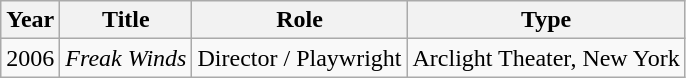<table class="wikitable">
<tr>
<th>Year</th>
<th>Title</th>
<th>Role</th>
<th>Type</th>
</tr>
<tr>
<td>2006</td>
<td><em>Freak Winds</em></td>
<td>Director / Playwright</td>
<td>Arclight Theater, New York</td>
</tr>
</table>
